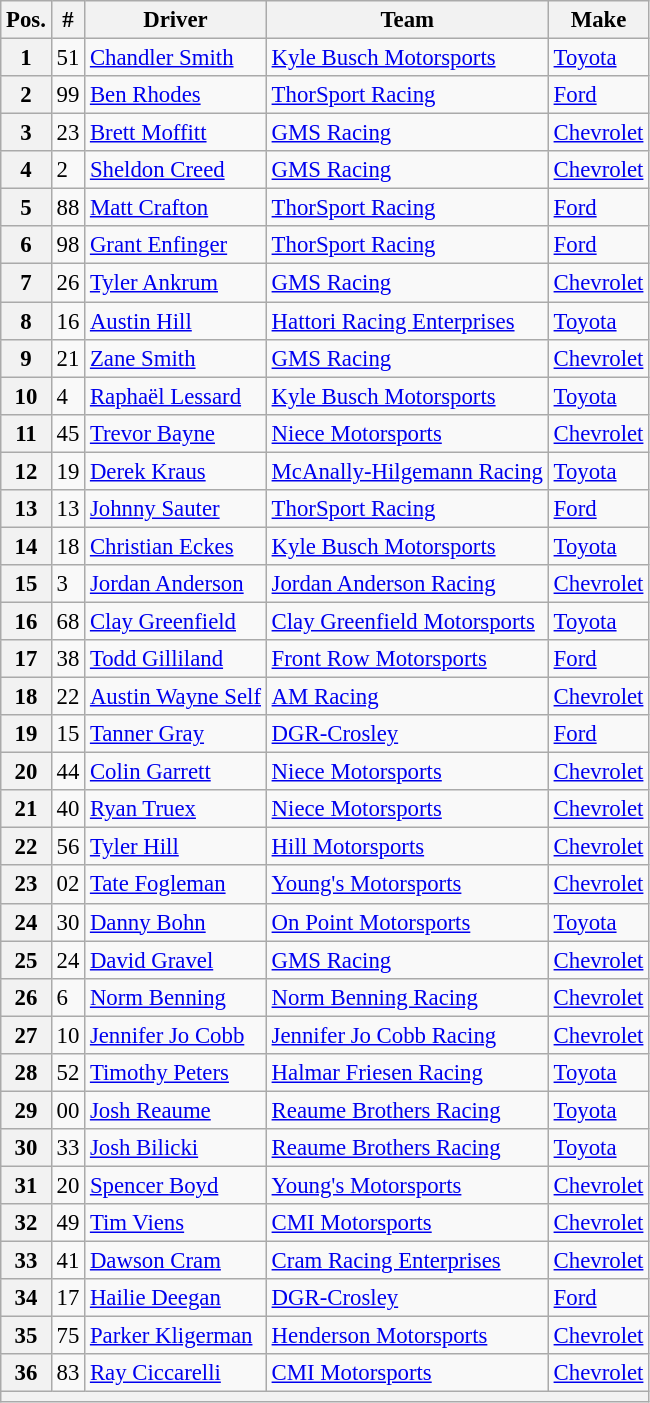<table class="wikitable" style="font-size:95%">
<tr>
<th>Pos.</th>
<th>#</th>
<th>Driver</th>
<th>Team</th>
<th>Make</th>
</tr>
<tr>
<th>1</th>
<td>51</td>
<td><a href='#'>Chandler Smith</a></td>
<td><a href='#'>Kyle Busch Motorsports</a></td>
<td><a href='#'>Toyota</a></td>
</tr>
<tr>
<th>2</th>
<td>99</td>
<td><a href='#'>Ben Rhodes</a></td>
<td><a href='#'>ThorSport Racing</a></td>
<td><a href='#'>Ford</a></td>
</tr>
<tr>
<th>3</th>
<td>23</td>
<td><a href='#'>Brett Moffitt</a></td>
<td><a href='#'>GMS Racing</a></td>
<td><a href='#'>Chevrolet</a></td>
</tr>
<tr>
<th>4</th>
<td>2</td>
<td><a href='#'>Sheldon Creed</a></td>
<td><a href='#'>GMS Racing</a></td>
<td><a href='#'>Chevrolet</a></td>
</tr>
<tr>
<th>5</th>
<td>88</td>
<td><a href='#'>Matt Crafton</a></td>
<td><a href='#'>ThorSport Racing</a></td>
<td><a href='#'>Ford</a></td>
</tr>
<tr>
<th>6</th>
<td>98</td>
<td><a href='#'>Grant Enfinger</a></td>
<td><a href='#'>ThorSport Racing</a></td>
<td><a href='#'>Ford</a></td>
</tr>
<tr>
<th>7</th>
<td>26</td>
<td><a href='#'>Tyler Ankrum</a></td>
<td><a href='#'>GMS Racing</a></td>
<td><a href='#'>Chevrolet</a></td>
</tr>
<tr>
<th>8</th>
<td>16</td>
<td><a href='#'>Austin Hill</a></td>
<td><a href='#'>Hattori Racing Enterprises</a></td>
<td><a href='#'>Toyota</a></td>
</tr>
<tr>
<th>9</th>
<td>21</td>
<td><a href='#'>Zane Smith</a></td>
<td><a href='#'>GMS Racing</a></td>
<td><a href='#'>Chevrolet</a></td>
</tr>
<tr>
<th>10</th>
<td>4</td>
<td><a href='#'>Raphaël Lessard</a></td>
<td><a href='#'>Kyle Busch Motorsports</a></td>
<td><a href='#'>Toyota</a></td>
</tr>
<tr>
<th>11</th>
<td>45</td>
<td><a href='#'>Trevor Bayne</a></td>
<td><a href='#'>Niece Motorsports</a></td>
<td><a href='#'>Chevrolet</a></td>
</tr>
<tr>
<th>12</th>
<td>19</td>
<td><a href='#'>Derek Kraus</a></td>
<td><a href='#'>McAnally-Hilgemann Racing</a></td>
<td><a href='#'>Toyota</a></td>
</tr>
<tr>
<th>13</th>
<td>13</td>
<td><a href='#'>Johnny Sauter</a></td>
<td><a href='#'>ThorSport Racing</a></td>
<td><a href='#'>Ford</a></td>
</tr>
<tr>
<th>14</th>
<td>18</td>
<td><a href='#'>Christian Eckes</a></td>
<td><a href='#'>Kyle Busch Motorsports</a></td>
<td><a href='#'>Toyota</a></td>
</tr>
<tr>
<th>15</th>
<td>3</td>
<td><a href='#'>Jordan Anderson</a></td>
<td><a href='#'>Jordan Anderson Racing</a></td>
<td><a href='#'>Chevrolet</a></td>
</tr>
<tr>
<th>16</th>
<td>68</td>
<td><a href='#'>Clay Greenfield</a></td>
<td><a href='#'>Clay Greenfield Motorsports</a></td>
<td><a href='#'>Toyota</a></td>
</tr>
<tr>
<th>17</th>
<td>38</td>
<td><a href='#'>Todd Gilliland</a></td>
<td><a href='#'>Front Row Motorsports</a></td>
<td><a href='#'>Ford</a></td>
</tr>
<tr>
<th>18</th>
<td>22</td>
<td><a href='#'>Austin Wayne Self</a></td>
<td><a href='#'>AM Racing</a></td>
<td><a href='#'>Chevrolet</a></td>
</tr>
<tr>
<th>19</th>
<td>15</td>
<td><a href='#'>Tanner Gray</a></td>
<td><a href='#'>DGR-Crosley</a></td>
<td><a href='#'>Ford</a></td>
</tr>
<tr>
<th>20</th>
<td>44</td>
<td><a href='#'>Colin Garrett</a></td>
<td><a href='#'>Niece Motorsports</a></td>
<td><a href='#'>Chevrolet</a></td>
</tr>
<tr>
<th>21</th>
<td>40</td>
<td><a href='#'>Ryan Truex</a></td>
<td><a href='#'>Niece Motorsports</a></td>
<td><a href='#'>Chevrolet</a></td>
</tr>
<tr>
<th>22</th>
<td>56</td>
<td><a href='#'>Tyler Hill</a></td>
<td><a href='#'>Hill Motorsports</a></td>
<td><a href='#'>Chevrolet</a></td>
</tr>
<tr>
<th>23</th>
<td>02</td>
<td><a href='#'>Tate Fogleman</a></td>
<td><a href='#'>Young's Motorsports</a></td>
<td><a href='#'>Chevrolet</a></td>
</tr>
<tr>
<th>24</th>
<td>30</td>
<td><a href='#'>Danny Bohn</a></td>
<td><a href='#'>On Point Motorsports</a></td>
<td><a href='#'>Toyota</a></td>
</tr>
<tr>
<th>25</th>
<td>24</td>
<td><a href='#'>David Gravel</a></td>
<td><a href='#'>GMS Racing</a></td>
<td><a href='#'>Chevrolet</a></td>
</tr>
<tr>
<th>26</th>
<td>6</td>
<td><a href='#'>Norm Benning</a></td>
<td><a href='#'>Norm Benning Racing</a></td>
<td><a href='#'>Chevrolet</a></td>
</tr>
<tr>
<th>27</th>
<td>10</td>
<td><a href='#'>Jennifer Jo Cobb</a></td>
<td><a href='#'>Jennifer Jo Cobb Racing</a></td>
<td><a href='#'>Chevrolet</a></td>
</tr>
<tr>
<th>28</th>
<td>52</td>
<td><a href='#'>Timothy Peters</a></td>
<td><a href='#'>Halmar Friesen Racing</a></td>
<td><a href='#'>Toyota</a></td>
</tr>
<tr>
<th>29</th>
<td>00</td>
<td><a href='#'>Josh Reaume</a></td>
<td><a href='#'>Reaume Brothers Racing</a></td>
<td><a href='#'>Toyota</a></td>
</tr>
<tr>
<th>30</th>
<td>33</td>
<td><a href='#'>Josh Bilicki</a></td>
<td><a href='#'>Reaume Brothers Racing</a></td>
<td><a href='#'>Toyota</a></td>
</tr>
<tr>
<th>31</th>
<td>20</td>
<td><a href='#'>Spencer Boyd</a></td>
<td><a href='#'>Young's Motorsports</a></td>
<td><a href='#'>Chevrolet</a></td>
</tr>
<tr>
<th>32</th>
<td>49</td>
<td><a href='#'>Tim Viens</a></td>
<td><a href='#'>CMI Motorsports</a></td>
<td><a href='#'>Chevrolet</a></td>
</tr>
<tr>
<th>33</th>
<td>41</td>
<td><a href='#'>Dawson Cram</a></td>
<td><a href='#'>Cram Racing Enterprises</a></td>
<td><a href='#'>Chevrolet</a></td>
</tr>
<tr>
<th>34</th>
<td>17</td>
<td><a href='#'>Hailie Deegan</a></td>
<td><a href='#'>DGR-Crosley</a></td>
<td><a href='#'>Ford</a></td>
</tr>
<tr>
<th>35</th>
<td>75</td>
<td><a href='#'>Parker Kligerman</a></td>
<td><a href='#'>Henderson Motorsports</a></td>
<td><a href='#'>Chevrolet</a></td>
</tr>
<tr>
<th>36</th>
<td>83</td>
<td><a href='#'>Ray Ciccarelli</a></td>
<td><a href='#'>CMI Motorsports</a></td>
<td><a href='#'>Chevrolet</a></td>
</tr>
<tr>
<th colspan="5"></th>
</tr>
</table>
